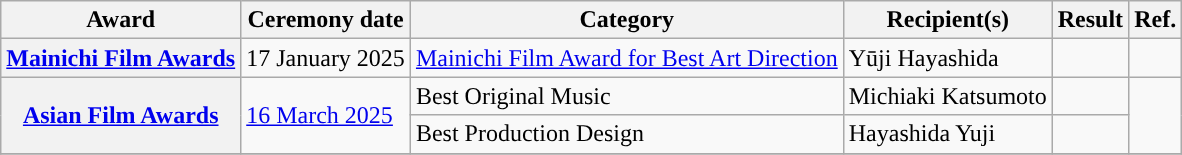<table class="wikitable">
<tr>
<th scope="col">Award</th>
<th scope="col">Ceremony date</th>
<th scope="col">Category</th>
<th scope="col">Recipient(s)</th>
<th scope="col">Result</th>
<th scope="col">Ref.</th>
</tr>
<tr>
<th rowspan=1><a href='#'>Mainichi Film Awards</a></th>
<td rowspan=1>17 January 2025</td>
<td><a href='#'>Mainichi Film Award for Best Art Direction</a></td>
<td>Yūji Hayashida</td>
<td></td>
<td style="text-align:center" rowspan=1></td>
</tr>
<tr>
<th rowspan="2" scope="row"><a href='#'>Asian Film Awards</a></th>
<td rowspan="2"><a href='#'>16 March 2025</a></td>
<td>Best Original Music</td>
<td>Michiaki Katsumoto</td>
<td></td>
<td rowspan="2" style="text-align:center"></td>
</tr>
<tr>
<td>Best Production Design</td>
<td>Hayashida Yuji</td>
<td></td>
</tr>
<tr>
</tr>
</table>
